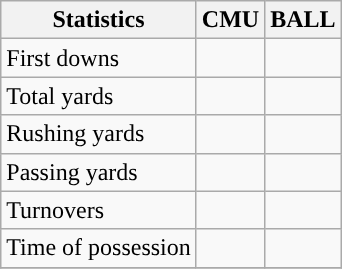<table class="wikitable">
<tr>
<th>Statistics</th>
<th>CMU</th>
<th>BALL</th>
</tr>
<tr>
<td>First downs</td>
<td></td>
<td></td>
</tr>
<tr>
<td>Total yards</td>
<td></td>
<td></td>
</tr>
<tr>
<td>Rushing yards</td>
<td></td>
<td></td>
</tr>
<tr>
<td>Passing yards</td>
<td></td>
<td></td>
</tr>
<tr>
<td>Turnovers</td>
<td></td>
<td></td>
</tr>
<tr>
<td>Time of possession</td>
<td></td>
<td></td>
</tr>
<tr>
</tr>
</table>
